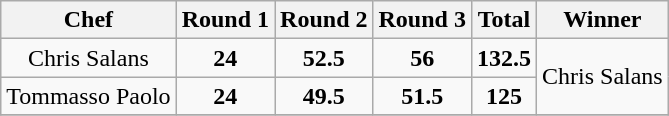<table class="wikitable"  style="float:left; margin:auto; text-align:center;">
<tr>
<th>Chef</th>
<th>Round 1</th>
<th>Round 2</th>
<th>Round 3</th>
<th>Total</th>
<th>Winner</th>
</tr>
<tr>
<td>Chris Salans</td>
<td><strong>24</strong></td>
<td><strong>52.5</strong></td>
<td><strong>56</strong></td>
<td><strong>132.5</strong></td>
<td rowspan=2>Chris Salans</td>
</tr>
<tr>
<td>Tommasso Paolo</td>
<td><strong>24</strong></td>
<td><strong>49.5</strong></td>
<td><strong>51.5</strong></td>
<td><strong>125</strong></td>
</tr>
<tr>
</tr>
</table>
